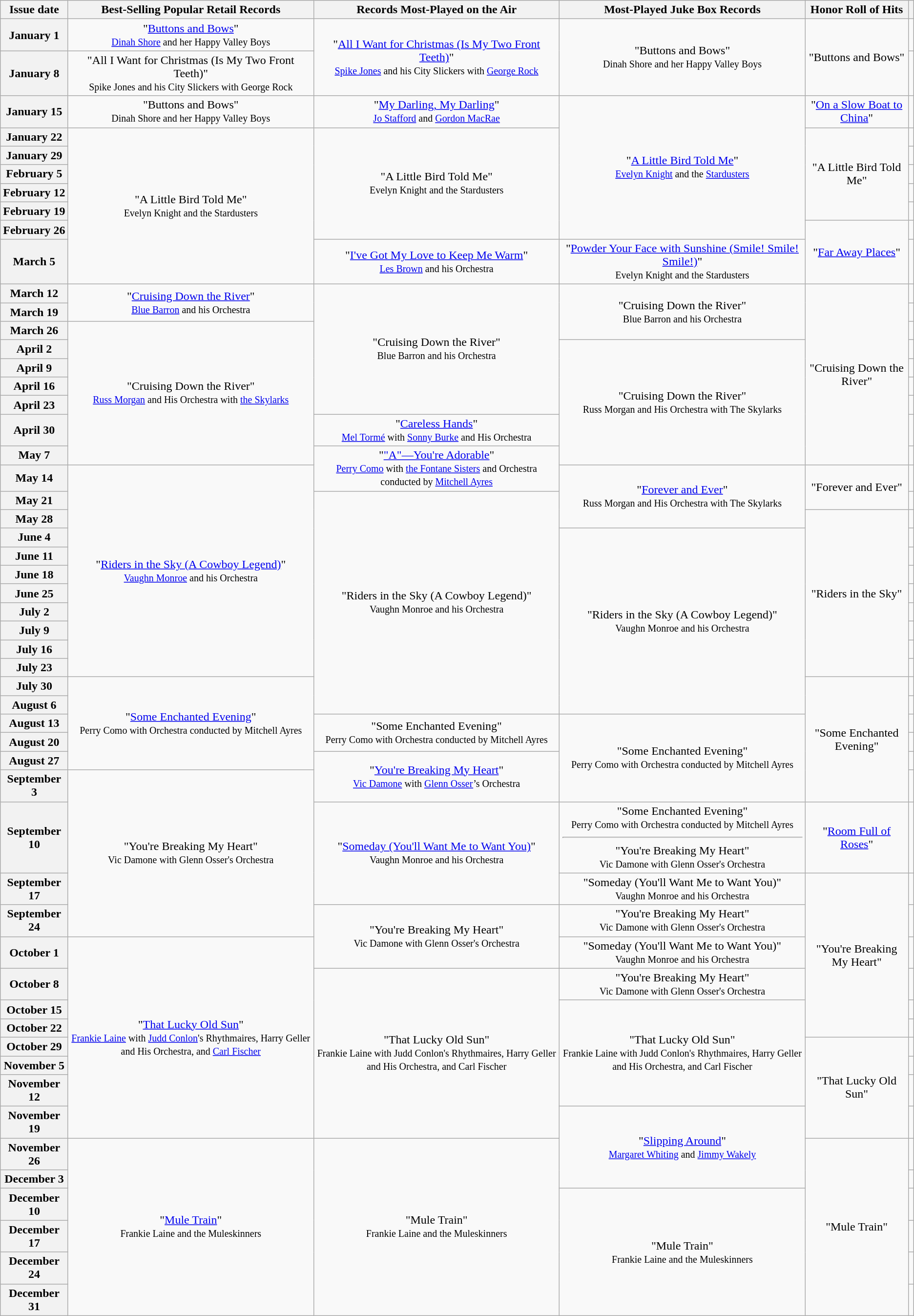<table class="wikitable plainrowheaders">
<tr>
<th>Issue date</th>
<th>Best-Selling Popular Retail Records</th>
<th>Records Most-Played on the Air</th>
<th>Most-Played Juke Box Records</th>
<th>Honor Roll of Hits</th>
<th></th>
</tr>
<tr>
<th scope="row">January 1</th>
<td style="text-align: center;">"<a href='#'>Buttons and Bows</a>"<br><small><a href='#'>Dinah Shore</a> and her Happy Valley Boys</small></td>
<td rowspan="2" style="text-align: center;">"<a href='#'>All I Want for Christmas (Is My Two Front Teeth)</a>"<br><small><a href='#'>Spike Jones</a> and his City Slickers with <a href='#'>George Rock</a></small></td>
<td rowspan="2" style="text-align: center;">"Buttons and Bows"<br><small>Dinah Shore and her Happy Valley Boys</small></td>
<td rowspan="2" style="text-align: center;">"Buttons and Bows"</td>
<td style="text-align: center;"></td>
</tr>
<tr>
<th scope="row">January 8</th>
<td style="text-align: center;">"All I Want for Christmas (Is My Two Front Teeth)"<br><small>Spike Jones and his City Slickers with George Rock</small></td>
<td style="text-align: center;"></td>
</tr>
<tr>
<th scope="row">January 15</th>
<td style="text-align: center;">"Buttons and Bows"<br><small>Dinah Shore and her Happy Valley Boys</small></td>
<td style="text-align: center;">"<a href='#'>My Darling, My Darling</a>"<br><small><a href='#'>Jo Stafford</a> and <a href='#'>Gordon MacRae</a></small></td>
<td rowspan="7" style="text-align: center;">"<a href='#'>A Little Bird Told Me</a>"<br><small><a href='#'>Evelyn Knight</a> and the <a href='#'>Stardusters</a></small></td>
<td style="text-align: center;">"<a href='#'>On a Slow Boat to China</a>"</td>
<td style="text-align: center;"></td>
</tr>
<tr>
<th scope="row">January 22</th>
<td rowspan="7" style="text-align: center;">"A Little Bird Told Me"<br><small>Evelyn Knight and the Stardusters</small></td>
<td rowspan="6" style="text-align: center;">"A Little Bird Told Me"<br><small>Evelyn Knight and the Stardusters</small></td>
<td rowspan="5" style="text-align: center;">"A Little Bird Told Me"</td>
<td style="text-align: center;"></td>
</tr>
<tr>
<th scope="row">January 29</th>
<td style="text-align: center;"></td>
</tr>
<tr>
<th scope="row">February 5</th>
<td style="text-align: center;"></td>
</tr>
<tr>
<th scope="row">February 12</th>
<td style="text-align: center;"></td>
</tr>
<tr>
<th scope="row">February 19</th>
<td style="text-align: center;"></td>
</tr>
<tr>
<th scope="row">February 26</th>
<td rowspan="2" style="text-align: center;">"<a href='#'>Far Away Places</a>"</td>
<td style="text-align: center;"></td>
</tr>
<tr>
<th scope="row">March 5</th>
<td style="text-align: center;">"<a href='#'>I've Got My Love to Keep Me Warm</a>"<br><small><a href='#'>Les Brown</a> and his Orchestra</small></td>
<td style="text-align: center;">"<a href='#'>Powder Your Face with Sunshine (Smile! Smile! Smile!)</a>"<br><small>Evelyn Knight and the Stardusters</small></td>
<td style="text-align: center;"></td>
</tr>
<tr>
<th scope="row">March 12</th>
<td rowspan="2" style="text-align: center;">"<a href='#'>Cruising Down the River</a>"<br><small><a href='#'>Blue Barron</a> and his Orchestra</small></td>
<td rowspan="7" style="text-align: center;">"Cruising Down the River"<br><small>Blue Barron and his Orchestra</small></td>
<td rowspan="3" style="text-align: center;">"Cruising Down the River"<br><small>Blue Barron and his Orchestra</small></td>
<td rowspan="9" style="text-align: center;">"Cruising Down the River"</td>
<td style="text-align: center;"></td>
</tr>
<tr>
<th scope="row">March 19</th>
<td style="text-align: center;"></td>
</tr>
<tr>
<th scope="row">March 26</th>
<td rowspan="7" style="text-align: center;">"Cruising Down the River"<br><small><a href='#'>Russ Morgan</a> and His Orchestra with <a href='#'>the Skylarks</a></small></td>
<td style="text-align: center;"></td>
</tr>
<tr>
<th scope="row">April 2</th>
<td rowspan="6" style="text-align: center;">"Cruising Down the River"<br><small>Russ Morgan and His Orchestra with The Skylarks</small></td>
<td style="text-align: center;"></td>
</tr>
<tr>
<th scope="row">April 9</th>
<td style="text-align: center;"></td>
</tr>
<tr>
<th scope="row">April 16</th>
<td style="text-align: center;"></td>
</tr>
<tr>
<th scope="row">April 23</th>
<td style="text-align: center;"></td>
</tr>
<tr>
<th scope="row">April 30</th>
<td style="text-align: center;">"<a href='#'>Careless Hands</a>"<br><small><a href='#'>Mel Tormé</a> with <a href='#'>Sonny Burke</a> and His Orchestra</small></td>
<td style="text-align: center;"></td>
</tr>
<tr>
<th scope="row">May 7</th>
<td rowspan="2" style="text-align: center;">"<a href='#'>"A"—You're Adorable</a>"<br><small><a href='#'>Perry Como</a> with <a href='#'>the Fontane Sisters</a> and Orchestra conducted by <a href='#'>Mitchell Ayres</a></small></td>
<td style="text-align: center;"></td>
</tr>
<tr>
<th scope="row">May 14</th>
<td rowspan="11" style="text-align: center;">"<a href='#'>Riders in the Sky (A Cowboy Legend)</a>"<br><small><a href='#'>Vaughn Monroe</a> and his Orchestra</small></td>
<td rowspan="3" style="text-align: center;">"<a href='#'>Forever and Ever</a>"<br><small>Russ Morgan and His Orchestra with The Skylarks</small></td>
<td rowspan="2" style="text-align: center;">"Forever and Ever"</td>
<td style="text-align: center;"></td>
</tr>
<tr>
<th scope="row">May 21</th>
<td rowspan="12" style="text-align: center;">"Riders in the Sky (A Cowboy Legend)"<br><small>Vaughn Monroe and his Orchestra</small></td>
<td style="text-align: center;"></td>
</tr>
<tr>
<th scope="row">May 28</th>
<td rowspan="9" style="text-align: center;">"Riders in the Sky"</td>
<td style="text-align: center;"></td>
</tr>
<tr>
<th scope="row">June 4</th>
<td rowspan="10" style="text-align: center;">"Riders in the Sky (A Cowboy Legend)"<br><small>Vaughn Monroe and his Orchestra</small></td>
<td style="text-align: center;"></td>
</tr>
<tr>
<th scope="row">June 11</th>
<td style="text-align: center;"></td>
</tr>
<tr>
<th scope="row">June 18</th>
<td style="text-align: center;"></td>
</tr>
<tr>
<th scope="row">June 25</th>
<td style="text-align: center;"></td>
</tr>
<tr>
<th scope="row">July 2</th>
<td style="text-align: center;"></td>
</tr>
<tr>
<th scope="row">July 9</th>
<td style="text-align: center;"></td>
</tr>
<tr>
<th scope="row">July 16</th>
<td style="text-align: center;"></td>
</tr>
<tr>
<th scope="row">July 23</th>
<td style="text-align: center;"></td>
</tr>
<tr>
<th scope="row">July 30</th>
<td rowspan="5" style="text-align: center;">"<a href='#'>Some Enchanted Evening</a>"<br><small>Perry Como with Orchestra conducted by Mitchell Ayres</small></td>
<td rowspan="6" style="text-align: center;">"Some Enchanted Evening"</td>
<td style="text-align: center;"></td>
</tr>
<tr>
<th scope="row">August 6</th>
<td style="text-align: center;"></td>
</tr>
<tr>
<th scope="row">August 13</th>
<td rowspan="2" style="text-align: center;">"Some Enchanted Evening"<br><small>Perry Como with Orchestra conducted by Mitchell Ayres</small></td>
<td rowspan="4" style="text-align: center;">"Some Enchanted Evening"<br><small>Perry Como with Orchestra conducted by Mitchell Ayres</small></td>
<td style="text-align: center;"></td>
</tr>
<tr>
<th scope="row">August 20</th>
<td style="text-align: center;"></td>
</tr>
<tr>
<th scope="row">August 27</th>
<td rowspan="2" style="text-align: center;">"<a href='#'>You're Breaking My Heart</a>"<br><small><a href='#'>Vic Damone</a> with <a href='#'>Glenn Osser</a>’s Orchestra</small></td>
<td style="text-align: center;"></td>
</tr>
<tr>
<th scope="row">September 3</th>
<td rowspan="4" style="text-align: center;">"You're Breaking My Heart"<br><small>Vic Damone with Glenn Osser's Orchestra</small></td>
<td style="text-align: center;"></td>
</tr>
<tr>
<th scope="row">September 10</th>
<td rowspan="2" style="text-align: center;">"<a href='#'>Someday (You'll Want Me to Want You)</a>"<br><small>Vaughn Monroe and his Orchestra</small></td>
<td style="text-align: center;">"Some Enchanted Evening"<br><small>Perry Como with Orchestra conducted by Mitchell Ayres</small><hr>"You're Breaking My Heart"<br><small>Vic Damone with Glenn Osser's Orchestra</small></td>
<td style="text-align: center;">"<a href='#'>Room Full of Roses</a>"</td>
<td style="text-align: center;"></td>
</tr>
<tr>
<th scope="row">September 17</th>
<td style="text-align: center;">"Someday (You'll Want Me to Want You)"<br><small>Vaughn Monroe and his Orchestra</small></td>
<td rowspan="6" style="text-align: center;">"You're Breaking My Heart"</td>
<td style="text-align: center;"></td>
</tr>
<tr>
<th scope="row">September 24</th>
<td rowspan="2" style="text-align: center;">"You're Breaking My Heart"<br><small>Vic Damone with Glenn Osser's Orchestra</small></td>
<td style="text-align: center;">"You're Breaking My Heart"<br><small>Vic Damone with Glenn Osser's Orchestra</small></td>
<td style="text-align: center;"></td>
</tr>
<tr>
<th scope="row">October 1</th>
<td rowspan="8" style="text-align: center;">"<a href='#'>That Lucky Old Sun</a>"<br><small><a href='#'>Frankie Laine</a> with <a href='#'>Judd Conlon</a>'s Rhythmaires, Harry Geller and His Orchestra, and <a href='#'>Carl Fischer</a></small></td>
<td style="text-align: center;">"Someday (You'll Want Me to Want You)"<br><small>Vaughn Monroe and his Orchestra</small></td>
<td style="text-align: center;"></td>
</tr>
<tr>
<th scope="row">October 8</th>
<td rowspan="7" style="text-align: center;">"That Lucky Old Sun"<br><small>Frankie Laine with Judd Conlon's Rhythmaires, Harry Geller and His Orchestra, and Carl Fischer</small></td>
<td style="text-align: center;">"You're Breaking My Heart"<br><small>Vic Damone with Glenn Osser's Orchestra</small></td>
<td style="text-align: center;"></td>
</tr>
<tr>
<th scope="row">October 15</th>
<td rowspan="5" style="text-align: center;">"That Lucky Old Sun"<br><small>Frankie Laine with Judd Conlon's Rhythmaires, Harry Geller and His Orchestra, and Carl Fischer</small></td>
<td style="text-align: center;"></td>
</tr>
<tr>
<th scope="row">October 22</th>
<td style="text-align: center;"></td>
</tr>
<tr>
<th scope="row">October 29</th>
<td rowspan="4" style="text-align: center;">"That Lucky Old Sun"</td>
<td style="text-align: center;"></td>
</tr>
<tr>
<th scope="row">November 5</th>
<td style="text-align: center;"></td>
</tr>
<tr>
<th scope="row">November 12</th>
<td style="text-align: center;"></td>
</tr>
<tr>
<th scope="row">November 19</th>
<td rowspan="3" style="text-align: center;">"<a href='#'>Slipping Around</a>"<br><small><a href='#'>Margaret Whiting</a> and <a href='#'>Jimmy Wakely</a></small></td>
<td style="text-align: center;"></td>
</tr>
<tr>
<th scope="row">November 26</th>
<td rowspan="6" style="text-align: center;">"<a href='#'>Mule Train</a>"<br><small>Frankie Laine and the Muleskinners</small></td>
<td rowspan="6" style="text-align: center;">"Mule Train"<br><small>Frankie Laine and the Muleskinners</small></td>
<td rowspan="6" style="text-align: center;">"Mule Train"</td>
<td style="text-align: center;"></td>
</tr>
<tr>
<th scope="row">December 3</th>
<td style="text-align: center;"></td>
</tr>
<tr>
<th scope="row">December 10</th>
<td rowspan="4" style="text-align: center;">"Mule Train"<br><small>Frankie Laine and the Muleskinners</small></td>
<td style="text-align: center;"></td>
</tr>
<tr>
<th scope="row">December 17</th>
<td style="text-align: center;"></td>
</tr>
<tr>
<th scope="row">December 24</th>
<td style="text-align: center;"></td>
</tr>
<tr>
<th scope="row">December 31</th>
<td style="text-align: center;"></td>
</tr>
</table>
